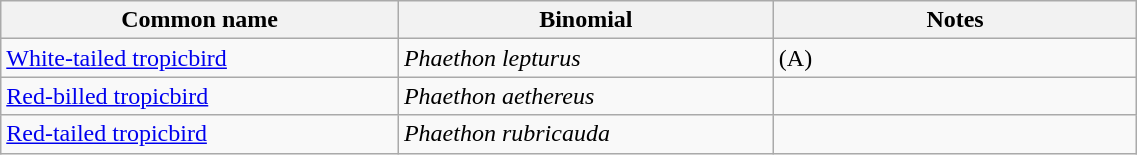<table style="width:60%;" class="wikitable">
<tr>
<th width=35%>Common name</th>
<th width=33%>Binomial</th>
<th width=32%>Notes</th>
</tr>
<tr>
<td><a href='#'>White-tailed tropicbird</a></td>
<td><em>Phaethon lepturus</em></td>
<td>(A)</td>
</tr>
<tr>
<td><a href='#'>Red-billed tropicbird</a></td>
<td><em>Phaethon aethereus</em></td>
<td></td>
</tr>
<tr>
<td><a href='#'>Red-tailed tropicbird</a></td>
<td><em>Phaethon rubricauda</em></td>
<td></td>
</tr>
</table>
